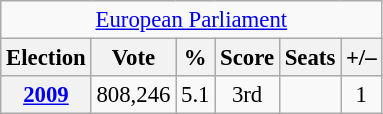<table class="wikitable" style="font-size:95%; text-align:center;">
<tr>
<td colspan="6"><a href='#'>European Parliament</a></td>
</tr>
<tr>
<th>Election</th>
<th>Vote</th>
<th>%</th>
<th>Score</th>
<th>Seats</th>
<th>+/–</th>
</tr>
<tr>
<th><a href='#'>2009</a></th>
<td>808,246</td>
<td>5.1</td>
<td>3rd</td>
<td></td>
<td>1</td>
</tr>
</table>
